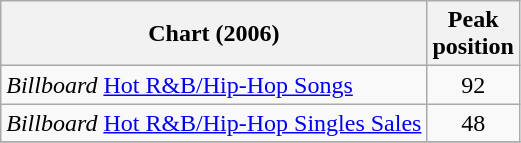<table class="wikitable">
<tr>
<th align="left">Chart (2006)</th>
<th align="left">Peak<br>position</th>
</tr>
<tr>
<td align="left"><em>Billboard</em> <a href='#'>Hot R&B/Hip-Hop Songs</a></td>
<td align="center">92</td>
</tr>
<tr>
<td align="left"><em>Billboard</em> <a href='#'>Hot R&B/Hip-Hop Singles Sales</a></td>
<td align="center">48</td>
</tr>
<tr>
</tr>
</table>
